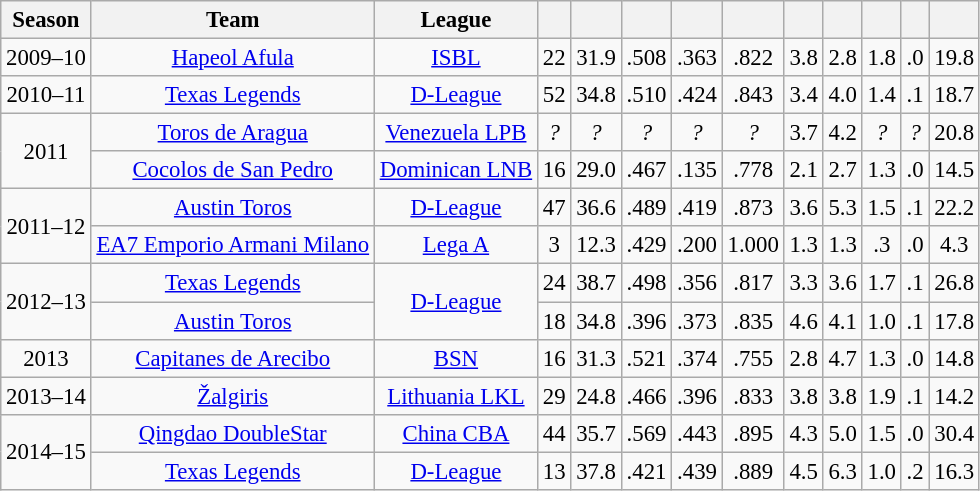<table class="wikitable sortable" style="font-size:95%; text-align:center;">
<tr>
<th>Season</th>
<th>Team</th>
<th>League</th>
<th></th>
<th></th>
<th></th>
<th></th>
<th></th>
<th></th>
<th></th>
<th></th>
<th></th>
<th></th>
</tr>
<tr>
<td>2009–10</td>
<td><a href='#'>Hapeol Afula</a></td>
<td><a href='#'>ISBL</a></td>
<td>22</td>
<td>31.9</td>
<td>.508</td>
<td>.363</td>
<td>.822</td>
<td>3.8</td>
<td>2.8</td>
<td>1.8</td>
<td>.0</td>
<td>19.8</td>
</tr>
<tr>
<td>2010–11</td>
<td><a href='#'>Texas Legends</a></td>
<td><a href='#'>D-League</a></td>
<td>52</td>
<td>34.8</td>
<td>.510</td>
<td>.424</td>
<td>.843</td>
<td>3.4</td>
<td>4.0</td>
<td>1.4</td>
<td>.1</td>
<td>18.7</td>
</tr>
<tr>
<td rowspan="2">2011</td>
<td><a href='#'>Toros de Aragua</a></td>
<td><a href='#'>Venezuela LPB</a></td>
<td><em>?</em></td>
<td><em>?</em></td>
<td><em>?</em></td>
<td><em>?</em></td>
<td><em>?</em></td>
<td>3.7</td>
<td>4.2</td>
<td><em>?</em></td>
<td><em>?</em></td>
<td>20.8</td>
</tr>
<tr>
<td><a href='#'>Cocolos de San Pedro</a></td>
<td><a href='#'>Dominican LNB</a></td>
<td>16</td>
<td>29.0</td>
<td>.467</td>
<td>.135</td>
<td>.778</td>
<td>2.1</td>
<td>2.7</td>
<td>1.3</td>
<td>.0</td>
<td>14.5</td>
</tr>
<tr>
<td rowspan="2">2011–12</td>
<td><a href='#'>Austin Toros</a></td>
<td><a href='#'>D-League</a></td>
<td>47</td>
<td>36.6</td>
<td>.489</td>
<td>.419</td>
<td>.873</td>
<td>3.6</td>
<td>5.3</td>
<td>1.5</td>
<td>.1</td>
<td>22.2</td>
</tr>
<tr>
<td><a href='#'>EA7 Emporio Armani Milano</a></td>
<td><a href='#'>Lega A</a></td>
<td>3</td>
<td>12.3</td>
<td>.429</td>
<td>.200</td>
<td>1.000</td>
<td>1.3</td>
<td>1.3</td>
<td>.3</td>
<td>.0</td>
<td>4.3</td>
</tr>
<tr>
<td rowspan="2">2012–13</td>
<td><a href='#'>Texas Legends</a></td>
<td rowspan="2"><a href='#'>D-League</a></td>
<td>24</td>
<td>38.7</td>
<td>.498</td>
<td>.356</td>
<td>.817</td>
<td>3.3</td>
<td>3.6</td>
<td>1.7</td>
<td>.1</td>
<td>26.8</td>
</tr>
<tr>
<td><a href='#'>Austin Toros</a></td>
<td>18</td>
<td>34.8</td>
<td>.396</td>
<td>.373</td>
<td>.835</td>
<td>4.6</td>
<td>4.1</td>
<td>1.0</td>
<td>.1</td>
<td>17.8</td>
</tr>
<tr>
<td>2013</td>
<td><a href='#'>Capitanes de Arecibo</a></td>
<td><a href='#'>BSN</a></td>
<td>16</td>
<td>31.3</td>
<td>.521</td>
<td>.374</td>
<td>.755</td>
<td>2.8</td>
<td>4.7</td>
<td>1.3</td>
<td>.0</td>
<td>14.8</td>
</tr>
<tr>
<td>2013–14</td>
<td><a href='#'>Žalgiris</a></td>
<td><a href='#'>Lithuania LKL</a></td>
<td>29</td>
<td>24.8</td>
<td>.466</td>
<td>.396</td>
<td>.833</td>
<td>3.8</td>
<td>3.8</td>
<td>1.9</td>
<td>.1</td>
<td>14.2</td>
</tr>
<tr>
<td rowspan="2">2014–15</td>
<td><a href='#'>Qingdao DoubleStar</a></td>
<td><a href='#'>China CBA</a></td>
<td>44</td>
<td>35.7</td>
<td>.569</td>
<td>.443</td>
<td>.895</td>
<td>4.3</td>
<td>5.0</td>
<td>1.5</td>
<td>.0</td>
<td>30.4</td>
</tr>
<tr>
<td><a href='#'>Texas Legends</a></td>
<td><a href='#'>D-League</a></td>
<td>13</td>
<td>37.8</td>
<td>.421</td>
<td>.439</td>
<td>.889</td>
<td>4.5</td>
<td>6.3</td>
<td>1.0</td>
<td>.2</td>
<td>16.3</td>
</tr>
</table>
